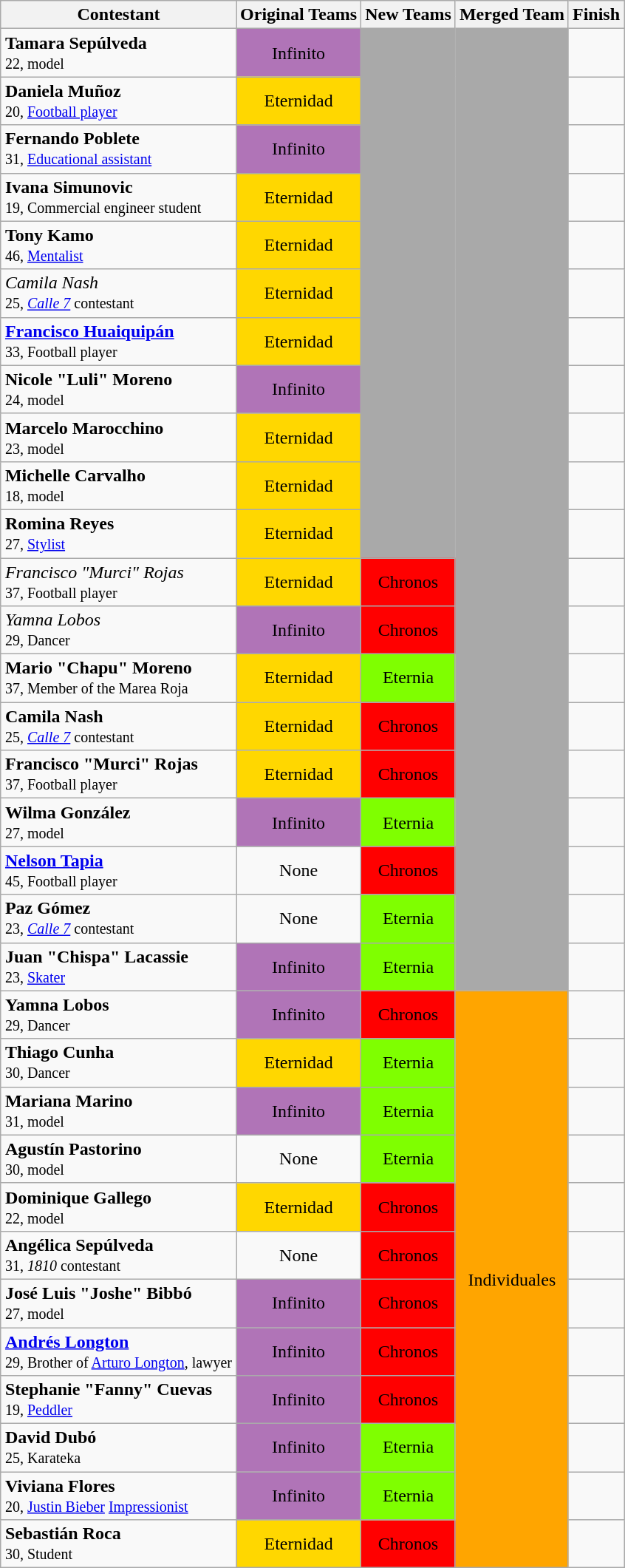<table class="wikitable sortable" style="margin:auto; text-align:center">
<tr>
<th>Contestant</th>
<th>Original Teams</th>
<th>New Teams</th>
<th>Merged Team</th>
<th>Finish</th>
</tr>
<tr>
<td align="left"><strong>Tamara Sepúlveda</strong><br><small>22, model</small></td>
<td bgcolor="#B074B7">Infinito</td>
<td rowspan=11 style="background:darkgrey;"></td>
<td rowspan=20 style="background:darkgrey;"></td>
<td></td>
</tr>
<tr>
<td align="left"><strong>Daniela Muñoz</strong><br><small>20, <a href='#'>Football player</a></small></td>
<td bgcolor="gold">Eternidad</td>
<td></td>
</tr>
<tr>
<td align="left"><strong>Fernando Poblete</strong><br><small>31, <a href='#'>Educational assistant</a></small></td>
<td bgcolor="#B074B7">Infinito</td>
<td></td>
</tr>
<tr>
<td align="left"><strong>Ivana Simunovic</strong><br><small>19, Commercial engineer student</small></td>
<td bgcolor="gold">Eternidad</td>
<td></td>
</tr>
<tr>
<td align="left"><strong>Tony Kamo</strong><br><small>46, <a href='#'>Mentalist</a></small></td>
<td bgcolor="gold">Eternidad</td>
<td></td>
</tr>
<tr>
<td align="left"><em>Camila Nash</em><br><small>25, <em><a href='#'>Calle 7</a></em> contestant</small></td>
<td bgcolor="gold">Eternidad</td>
<td></td>
</tr>
<tr>
<td align="left"><strong><a href='#'>Francisco Huaiquipán</a></strong><br><small>33, Football player</small></td>
<td bgcolor="gold">Eternidad</td>
<td></td>
</tr>
<tr>
<td align="left"><strong>Nicole "Luli" Moreno</strong><br><small>24, model</small></td>
<td bgcolor="#B074B7">Infinito</td>
<td></td>
</tr>
<tr>
<td align="left"><strong>Marcelo Marocchino</strong><br><small>23, model</small></td>
<td bgcolor="gold">Eternidad</td>
<td></td>
</tr>
<tr>
<td align="left"><strong>Michelle Carvalho</strong><br><small>18, model</small></td>
<td bgcolor="gold">Eternidad</td>
<td></td>
</tr>
<tr>
<td align="left"><strong>Romina Reyes</strong><br><small>27, <a href='#'>Stylist</a></small></td>
<td bgcolor="gold">Eternidad</td>
<td></td>
</tr>
<tr>
<td align="left"><em>Francisco "Murci" Rojas</em><br><small>37, Football player</small></td>
<td bgcolor="gold">Eternidad</td>
<td bgcolor="red">Chronos</td>
<td></td>
</tr>
<tr>
<td align="left"><em>Yamna Lobos</em><br><small>29, Dancer</small></td>
<td bgcolor="#B074B7">Infinito</td>
<td bgcolor="red">Chronos</td>
<td></td>
</tr>
<tr>
<td align="left"><strong>Mario "Chapu" Moreno</strong><br><small>37, Member of the Marea Roja</small></td>
<td bgcolor="gold">Eternidad</td>
<td bgcolor="chartreuse">Eternia</td>
<td></td>
</tr>
<tr>
<td align="left"><strong>Camila Nash</strong><br><small>25, <em><a href='#'>Calle 7</a></em> contestant</small></td>
<td bgcolor="gold">Eternidad</td>
<td bgcolor="red">Chronos</td>
<td></td>
</tr>
<tr>
<td align="left"><strong>Francisco "Murci" Rojas</strong><br><small>37, Football player</small></td>
<td bgcolor="gold">Eternidad</td>
<td bgcolor="red">Chronos</td>
<td></td>
</tr>
<tr>
<td align="left"><strong>Wilma González</strong><br><small>27, model</small></td>
<td bgcolor="#B074B7">Infinito</td>
<td bgcolor="chartreuse">Eternia</td>
<td></td>
</tr>
<tr>
<td align="left"><strong><a href='#'>Nelson Tapia</a></strong><br><small>45, Football player</small></td>
<td>None</td>
<td bgcolor="red">Chronos</td>
<td></td>
</tr>
<tr>
<td align="left"><strong>Paz Gómez</strong><br><small>23, <em><a href='#'>Calle 7</a></em> contestant</small></td>
<td>None</td>
<td bgcolor="chartreuse">Eternia</td>
<td></td>
</tr>
<tr>
<td align="left"><strong>Juan "Chispa" Lacassie</strong><br><small>23, <a href='#'>Skater</a></small></td>
<td bgcolor="#B074B7">Infinito</td>
<td bgcolor="chartreuse">Eternia</td>
<td></td>
</tr>
<tr>
<td align="left"><strong>Yamna Lobos</strong><br><small>29, Dancer</small></td>
<td bgcolor="#B074B7">Infinito</td>
<td bgcolor="red">Chronos</td>
<td rowspan=12 style="background:orange;">Individuales</td>
<td></td>
</tr>
<tr>
<td align="left"><strong>Thiago Cunha</strong><br><small>30, Dancer</small></td>
<td bgcolor="gold">Eternidad</td>
<td bgcolor="chartreuse">Eternia</td>
<td></td>
</tr>
<tr>
<td align="left"><strong>Mariana Marino</strong><br><small>31, model</small></td>
<td bgcolor="#B074B7">Infinito</td>
<td bgcolor="chartreuse">Eternia</td>
<td></td>
</tr>
<tr>
<td align="left"><strong>Agustín Pastorino</strong><br><small>30, model</small></td>
<td>None</td>
<td bgcolor="chartreuse">Eternia</td>
<td></td>
</tr>
<tr>
<td align="left"><strong>Dominique Gallego</strong><br><small>22, model</small></td>
<td bgcolor="gold">Eternidad</td>
<td bgcolor="red">Chronos</td>
<td></td>
</tr>
<tr>
<td align="left"><strong>Angélica Sepúlveda</strong><br><small>31, <em>1810</em> contestant</small></td>
<td>None</td>
<td bgcolor="red">Chronos</td>
<td></td>
</tr>
<tr>
<td align="left"><strong>José Luis "Joshe" Bibbó</strong><br><small>27, model</small></td>
<td bgcolor="#B074B7">Infinito</td>
<td bgcolor="red">Chronos</td>
<td></td>
</tr>
<tr>
<td align="left"><strong><a href='#'>Andrés Longton</a></strong><br><small>29, Brother of <a href='#'>Arturo Longton</a>, lawyer</small></td>
<td bgcolor="#B074B7">Infinito</td>
<td bgcolor="red">Chronos</td>
<td></td>
</tr>
<tr>
<td align="left"><strong>Stephanie "Fanny" Cuevas</strong><br><small>19, <a href='#'>Peddler</a></small></td>
<td bgcolor="#B074B7">Infinito</td>
<td bgcolor="red">Chronos</td>
<td></td>
</tr>
<tr>
<td align="left"><strong>David Dubó</strong><br><small>25, Karateka</small></td>
<td bgcolor="#B074B7">Infinito</td>
<td bgcolor="chartreuse">Eternia</td>
<td></td>
</tr>
<tr>
<td align="left"><strong>Viviana Flores</strong><br><small>20, <a href='#'>Justin Bieber</a> <a href='#'>Impressionist</a></small></td>
<td bgcolor="#B074B7">Infinito</td>
<td bgcolor="chartreuse">Eternia</td>
<td><strong></strong></td>
</tr>
<tr>
<td align="left"><strong>Sebastián Roca</strong><br><small>30, Student</small></td>
<td bgcolor="gold">Eternidad</td>
<td bgcolor="red">Chronos</td>
<td><strong></strong></td>
</tr>
</table>
